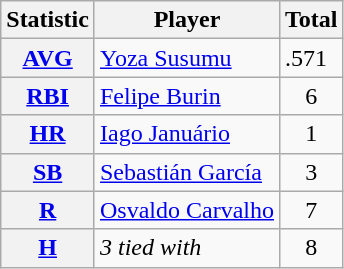<table class="wikitable">
<tr>
<th scope="col">Statistic</th>
<th scope="col">Player</th>
<th scope="col">Total</th>
</tr>
<tr>
<th scope="row" style="text-align:center;"><a href='#'>AVG</a></th>
<td> <a href='#'>Yoza Susumu</a></td>
<td>.571</td>
</tr>
<tr>
<th scope="row" style="text-align:center;"><a href='#'>RBI</a></th>
<td> <a href='#'>Felipe Burin</a></td>
<td align=center>6</td>
</tr>
<tr>
<th scope="row" style="text-align:center;"><a href='#'>HR</a></th>
<td> <a href='#'>Iago Januário</a></td>
<td align=center>1</td>
</tr>
<tr>
<th scope="row" style="text-align:center;"><a href='#'>SB</a></th>
<td> <a href='#'>Sebastián García</a></td>
<td align=center>3</td>
</tr>
<tr>
<th scope="row" style="text-align:center;"><a href='#'>R</a></th>
<td> <a href='#'>Osvaldo Carvalho</a></td>
<td align=center>7</td>
</tr>
<tr>
<th scope="row" style="text-align:center;"><a href='#'>H</a></th>
<td><em>3 tied with</em></td>
<td align=center rowspan=2>8</td>
</tr>
</table>
